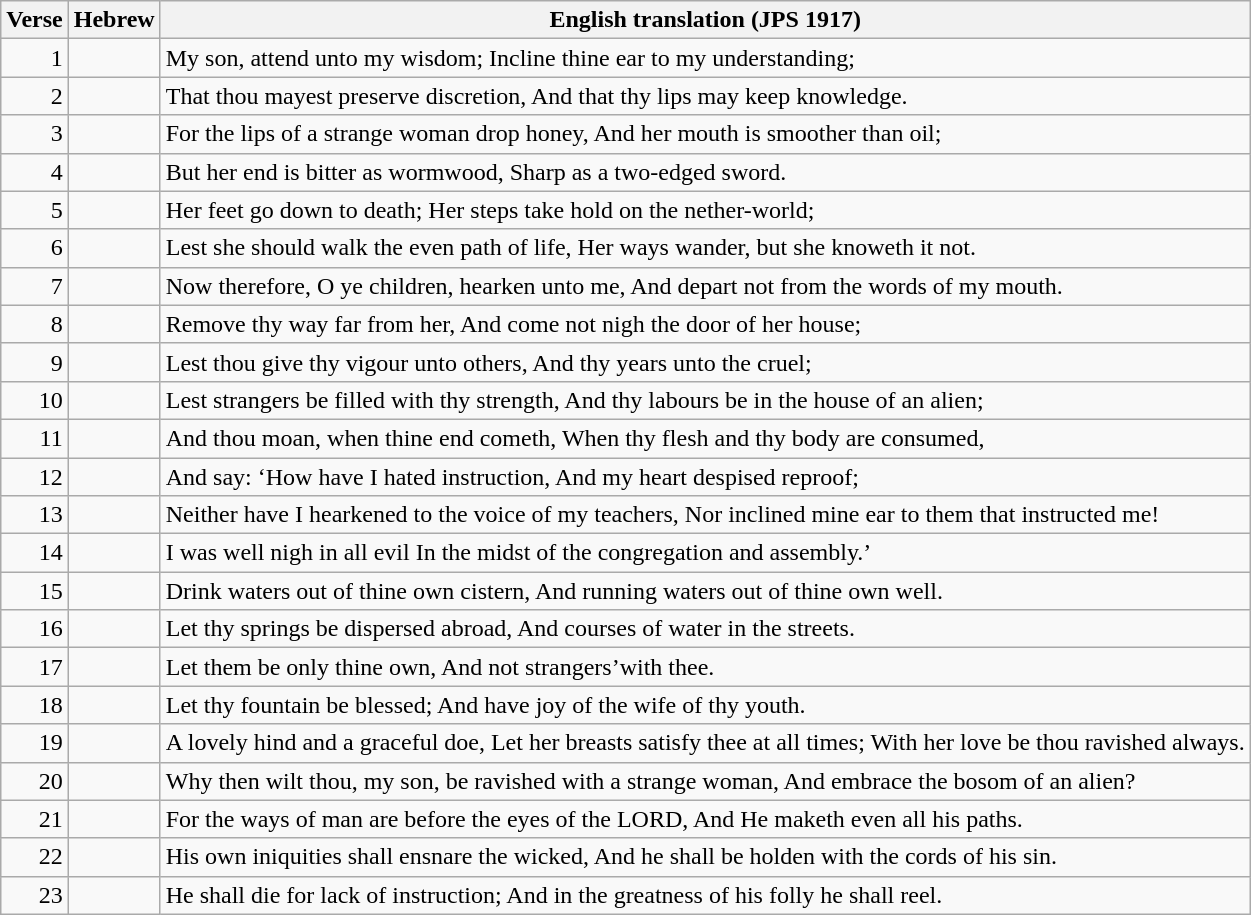<table class="wikitable">
<tr>
<th>Verse</th>
<th>Hebrew</th>
<th>English translation (JPS 1917)</th>
</tr>
<tr>
<td style="text-align:right">1</td>
<td style="text-align:right"></td>
<td>My son, attend unto my wisdom; Incline thine ear to my understanding;</td>
</tr>
<tr>
<td style="text-align:right">2</td>
<td style="text-align:right"></td>
<td>That thou mayest preserve discretion, And that thy lips may keep knowledge.</td>
</tr>
<tr>
<td style="text-align:right">3</td>
<td style="text-align:right"></td>
<td>For the lips of a strange woman drop honey, And her mouth is smoother than oil;</td>
</tr>
<tr>
<td style="text-align:right">4</td>
<td style="text-align:right"></td>
<td>But her end is bitter as wormwood, Sharp as a two-edged sword.</td>
</tr>
<tr>
<td style="text-align:right">5</td>
<td style="text-align:right"></td>
<td>Her feet go down to death; Her steps take hold on the nether-world;</td>
</tr>
<tr>
<td style="text-align:right">6</td>
<td style="text-align:right"></td>
<td>Lest she should walk the even path of life, Her ways wander, but she knoweth it not.</td>
</tr>
<tr>
<td style="text-align:right">7</td>
<td style="text-align:right"></td>
<td>Now therefore, O ye children, hearken unto me, And depart not from the words of my mouth.</td>
</tr>
<tr>
<td style="text-align:right">8</td>
<td style="text-align:right"></td>
<td>Remove thy way far from her, And come not nigh the door of her house;</td>
</tr>
<tr>
<td style="text-align:right">9</td>
<td style="text-align:right"></td>
<td>Lest thou give thy vigour unto others, And thy years unto the cruel;</td>
</tr>
<tr>
<td style="text-align:right">10</td>
<td style="text-align:right"></td>
<td>Lest strangers be filled with thy strength, And thy labours be in the house of an alien;</td>
</tr>
<tr>
<td style="text-align:right">11</td>
<td style="text-align:right"></td>
<td>And thou moan, when thine end cometh, When thy flesh and thy body are consumed,</td>
</tr>
<tr>
<td style="text-align:right">12</td>
<td style="text-align:right"></td>
<td>And say: ‘How have I hated instruction, And my heart despised reproof;</td>
</tr>
<tr>
<td style="text-align:right">13</td>
<td style="text-align:right"></td>
<td>Neither have I hearkened to the voice of my teachers, Nor inclined mine ear to them that instructed me!</td>
</tr>
<tr>
<td style="text-align:right">14</td>
<td style="text-align:right"></td>
<td>I was well nigh in all evil In the midst of the congregation and assembly.’</td>
</tr>
<tr>
<td style="text-align:right">15</td>
<td style="text-align:right"></td>
<td>Drink waters out of thine own cistern, And running waters out of thine own well.</td>
</tr>
<tr>
<td style="text-align:right">16</td>
<td style="text-align:right"></td>
<td>Let thy springs be dispersed abroad, And courses of water in the streets.</td>
</tr>
<tr>
<td style="text-align:right">17</td>
<td style="text-align:right"></td>
<td>Let them be only thine own, And not strangers’with thee.</td>
</tr>
<tr>
<td style="text-align:right">18</td>
<td style="text-align:right"></td>
<td>Let thy fountain be blessed; And have joy of the wife of thy youth.</td>
</tr>
<tr>
<td style="text-align:right">19</td>
<td style="text-align:right"></td>
<td>A lovely hind and a graceful doe, Let her breasts satisfy thee at all times; With her love be thou ravished always.</td>
</tr>
<tr>
<td style="text-align:right">20</td>
<td style="text-align:right"></td>
<td>Why then wilt thou, my son, be ravished with a strange woman, And embrace the bosom of an alien?</td>
</tr>
<tr>
<td style="text-align:right">21</td>
<td style="text-align:right"></td>
<td>For the ways of man are before the eyes of the LORD, And He maketh even all his paths.</td>
</tr>
<tr>
<td style="text-align:right">22</td>
<td style="text-align:right"></td>
<td>His own iniquities shall ensnare the wicked, And he shall be holden with the cords of his sin.</td>
</tr>
<tr>
<td style="text-align:right">23</td>
<td style="text-align:right"></td>
<td>He shall die for lack of instruction; And in the greatness of his folly he shall reel.</td>
</tr>
</table>
